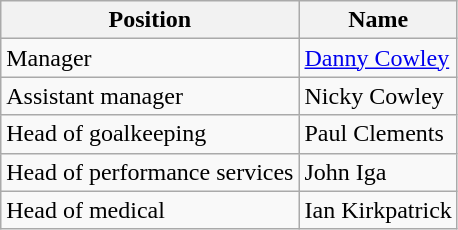<table class="wikitable" font-size:90%; width:50%;">
<tr>
<th>Position</th>
<th>Name</th>
</tr>
<tr>
<td>Manager</td>
<td align=left> <a href='#'>Danny Cowley</a></td>
</tr>
<tr>
<td>Assistant manager</td>
<td align=left> Nicky Cowley</td>
</tr>
<tr>
<td>Head of goalkeeping</td>
<td align=left> Paul Clements</td>
</tr>
<tr>
<td>Head of performance services</td>
<td align=left> John Iga</td>
</tr>
<tr>
<td>Head of medical</td>
<td align=left> Ian Kirkpatrick</td>
</tr>
</table>
